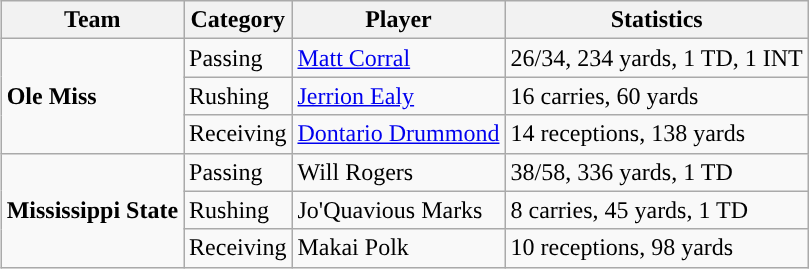<table class="wikitable" style="float: right;">
<tr>
<th>Team</th>
<th>Category</th>
<th>Player</th>
<th>Statistics</th>
</tr>
<tr>
<td rowspan=3><strong>Ole Miss</strong></td>
<td>Passing</td>
<td><a href='#'>Matt Corral</a></td>
<td>26/34, 234 yards, 1 TD, 1 INT</td>
</tr>
<tr>
<td>Rushing</td>
<td><a href='#'>Jerrion Ealy</a></td>
<td>16 carries, 60 yards</td>
</tr>
<tr>
<td>Receiving</td>
<td><a href='#'>Dontario Drummond</a></td>
<td>14 receptions, 138 yards</td>
</tr>
<tr>
<td rowspan=3><strong>Mississippi State</strong></td>
<td>Passing</td>
<td>Will Rogers</td>
<td>38/58, 336 yards, 1 TD</td>
</tr>
<tr>
<td>Rushing</td>
<td>Jo'Quavious Marks</td>
<td>8 carries, 45 yards, 1 TD</td>
</tr>
<tr>
<td>Receiving</td>
<td>Makai Polk</td>
<td>10 receptions, 98 yards</td>
</tr>
</table>
